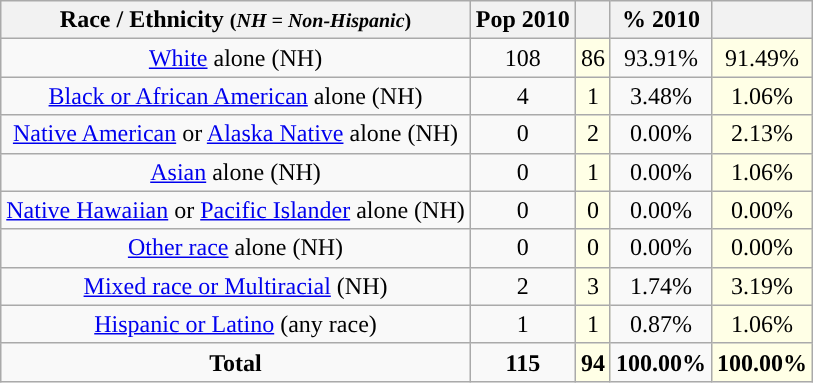<table class="wikitable" style="text-align:center;">
<tr>
<th>Race / Ethnicity <small>(<em>NH = Non-Hispanic</em>)</small></th>
<th>Pop 2010</th>
<th></th>
<th>% 2010</th>
<th></th>
</tr>
<tr>
<td><a href='#'>White</a> alone (NH)</td>
<td>108</td>
<td style='background: #ffffe6;'>86</td>
<td>93.91%</td>
<td style='background: #ffffe6;'>91.49%</td>
</tr>
<tr>
<td><a href='#'>Black or African American</a> alone (NH)</td>
<td>4</td>
<td style='background: #ffffe6;'>1</td>
<td>3.48%</td>
<td style='background: #ffffe6;'>1.06%</td>
</tr>
<tr>
<td><a href='#'>Native American</a> or <a href='#'>Alaska Native</a> alone (NH)</td>
<td>0</td>
<td style='background: #ffffe6;'>2</td>
<td>0.00%</td>
<td style='background: #ffffe6;'>2.13%</td>
</tr>
<tr>
<td><a href='#'>Asian</a> alone (NH)</td>
<td>0</td>
<td style='background: #ffffe6;'>1</td>
<td>0.00%</td>
<td style='background: #ffffe6;'>1.06%</td>
</tr>
<tr>
<td><a href='#'>Native Hawaiian</a> or <a href='#'>Pacific Islander</a> alone (NH)</td>
<td>0</td>
<td style='background: #ffffe6;'>0</td>
<td>0.00%</td>
<td style='background: #ffffe6;'>0.00%</td>
</tr>
<tr>
<td><a href='#'>Other race</a> alone (NH)</td>
<td>0</td>
<td style='background: #ffffe6;'>0</td>
<td>0.00%</td>
<td style='background: #ffffe6;'>0.00%</td>
</tr>
<tr>
<td><a href='#'>Mixed race or Multiracial</a> (NH)</td>
<td>2</td>
<td style='background: #ffffe6;'>3</td>
<td>1.74%</td>
<td style='background: #ffffe6;'>3.19%</td>
</tr>
<tr>
<td><a href='#'>Hispanic or Latino</a> (any race)</td>
<td>1</td>
<td style='background: #ffffe6;'>1</td>
<td>0.87%</td>
<td style='background: #ffffe6;'>1.06%</td>
</tr>
<tr>
<td><strong>Total</strong></td>
<td><strong>115</strong></td>
<td style='background: #ffffe6;'><strong>94</strong></td>
<td><strong>100.00%</strong></td>
<td style='background: #ffffe6;'><strong>100.00%</strong></td>
</tr>
</table>
